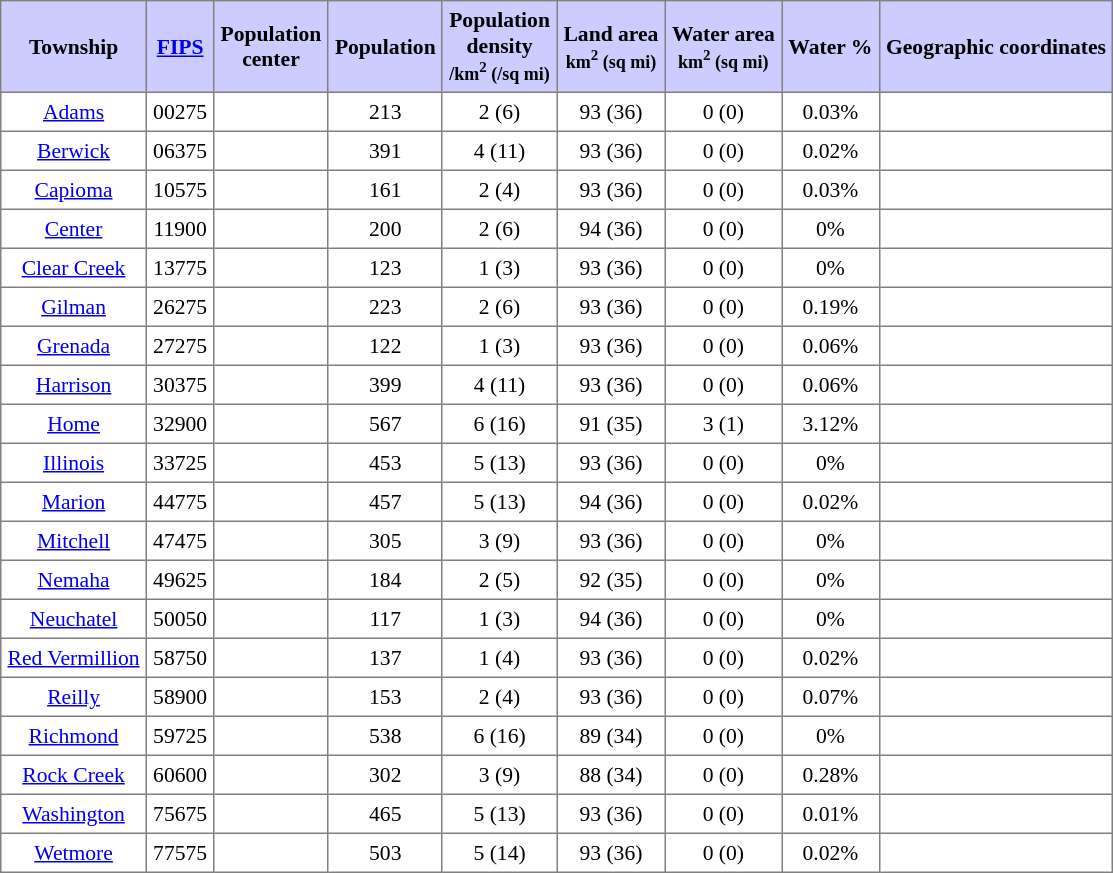<table class="toccolours" border=1 cellspacing=0 cellpadding=4 style="text-align:center; border-collapse:collapse; font-size:90%;">
<tr style="background:#ccccff">
<th>Township</th>
<th><a href='#'>FIPS</a></th>
<th>Population<br>center</th>
<th>Population</th>
<th>Population<br>density<br><small>/km<sup>2</sup> (/sq mi)</small></th>
<th>Land area<br><small>km<sup>2</sup> (sq mi)</small></th>
<th>Water area<br><small>km<sup>2</sup> (sq mi)</small></th>
<th>Water %</th>
<th>Geographic coordinates</th>
</tr>
<tr>
<td><a href='#'>Adams</a></td>
<td>00275</td>
<td></td>
<td>213</td>
<td>2 (6)</td>
<td>93 (36)</td>
<td>0 (0)</td>
<td>0.03%</td>
<td></td>
</tr>
<tr>
<td><a href='#'>Berwick</a></td>
<td>06375</td>
<td></td>
<td>391</td>
<td>4 (11)</td>
<td>93 (36)</td>
<td>0 (0)</td>
<td>0.02%</td>
<td></td>
</tr>
<tr>
<td><a href='#'>Capioma</a></td>
<td>10575</td>
<td></td>
<td>161</td>
<td>2 (4)</td>
<td>93 (36)</td>
<td>0 (0)</td>
<td>0.03%</td>
<td></td>
</tr>
<tr>
<td><a href='#'>Center</a></td>
<td>11900</td>
<td></td>
<td>200</td>
<td>2 (6)</td>
<td>94 (36)</td>
<td>0 (0)</td>
<td>0%</td>
<td></td>
</tr>
<tr>
<td><a href='#'>Clear Creek</a></td>
<td>13775</td>
<td></td>
<td>123</td>
<td>1 (3)</td>
<td>93 (36)</td>
<td>0 (0)</td>
<td>0%</td>
<td></td>
</tr>
<tr>
<td><a href='#'>Gilman</a></td>
<td>26275</td>
<td></td>
<td>223</td>
<td>2 (6)</td>
<td>93 (36)</td>
<td>0 (0)</td>
<td>0.19%</td>
<td></td>
</tr>
<tr>
<td><a href='#'>Grenada</a></td>
<td>27275</td>
<td></td>
<td>122</td>
<td>1 (3)</td>
<td>93 (36)</td>
<td>0 (0)</td>
<td>0.06%</td>
<td></td>
</tr>
<tr>
<td><a href='#'>Harrison</a></td>
<td>30375</td>
<td></td>
<td>399</td>
<td>4 (11)</td>
<td>93 (36)</td>
<td>0 (0)</td>
<td>0.06%</td>
<td></td>
</tr>
<tr>
<td><a href='#'>Home</a></td>
<td>32900</td>
<td></td>
<td>567</td>
<td>6 (16)</td>
<td>91 (35)</td>
<td>3 (1)</td>
<td>3.12%</td>
<td></td>
</tr>
<tr>
<td><a href='#'>Illinois</a></td>
<td>33725</td>
<td></td>
<td>453</td>
<td>5 (13)</td>
<td>93 (36)</td>
<td>0 (0)</td>
<td>0%</td>
<td></td>
</tr>
<tr>
<td><a href='#'>Marion</a></td>
<td>44775</td>
<td></td>
<td>457</td>
<td>5 (13)</td>
<td>94 (36)</td>
<td>0 (0)</td>
<td>0.02%</td>
<td></td>
</tr>
<tr>
<td><a href='#'>Mitchell</a></td>
<td>47475</td>
<td></td>
<td>305</td>
<td>3 (9)</td>
<td>93 (36)</td>
<td>0 (0)</td>
<td>0%</td>
<td></td>
</tr>
<tr>
<td><a href='#'>Nemaha</a></td>
<td>49625</td>
<td></td>
<td>184</td>
<td>2 (5)</td>
<td>92 (35)</td>
<td>0 (0)</td>
<td>0%</td>
<td></td>
</tr>
<tr>
<td><a href='#'>Neuchatel</a></td>
<td>50050</td>
<td></td>
<td>117</td>
<td>1 (3)</td>
<td>94 (36)</td>
<td>0 (0)</td>
<td>0%</td>
<td></td>
</tr>
<tr>
<td><a href='#'>Red Vermillion</a></td>
<td>58750</td>
<td></td>
<td>137</td>
<td>1 (4)</td>
<td>93 (36)</td>
<td>0 (0)</td>
<td>0.02%</td>
<td></td>
</tr>
<tr>
<td><a href='#'>Reilly</a></td>
<td>58900</td>
<td></td>
<td>153</td>
<td>2 (4)</td>
<td>93 (36)</td>
<td>0 (0)</td>
<td>0.07%</td>
<td></td>
</tr>
<tr>
<td><a href='#'>Richmond</a></td>
<td>59725</td>
<td></td>
<td>538</td>
<td>6 (16)</td>
<td>89 (34)</td>
<td>0 (0)</td>
<td>0%</td>
<td></td>
</tr>
<tr>
<td><a href='#'>Rock Creek</a></td>
<td>60600</td>
<td></td>
<td>302</td>
<td>3 (9)</td>
<td>88 (34)</td>
<td>0 (0)</td>
<td>0.28%</td>
<td></td>
</tr>
<tr>
<td><a href='#'>Washington</a></td>
<td>75675</td>
<td></td>
<td>465</td>
<td>5 (13)</td>
<td>93 (36)</td>
<td>0 (0)</td>
<td>0.01%</td>
<td></td>
</tr>
<tr>
<td><a href='#'>Wetmore</a></td>
<td>77575</td>
<td></td>
<td>503</td>
<td>5 (14)</td>
<td>93 (36)</td>
<td>0 (0)</td>
<td>0.02%</td>
<td></td>
</tr>
</table>
